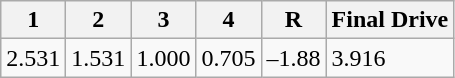<table class="wikitable" border="1">
<tr>
<th>1</th>
<th>2</th>
<th>3</th>
<th>4</th>
<th>R</th>
<th>Final Drive</th>
</tr>
<tr>
<td>2.531</td>
<td>1.531</td>
<td>1.000</td>
<td>0.705</td>
<td>–1.88</td>
<td>3.916</td>
</tr>
</table>
